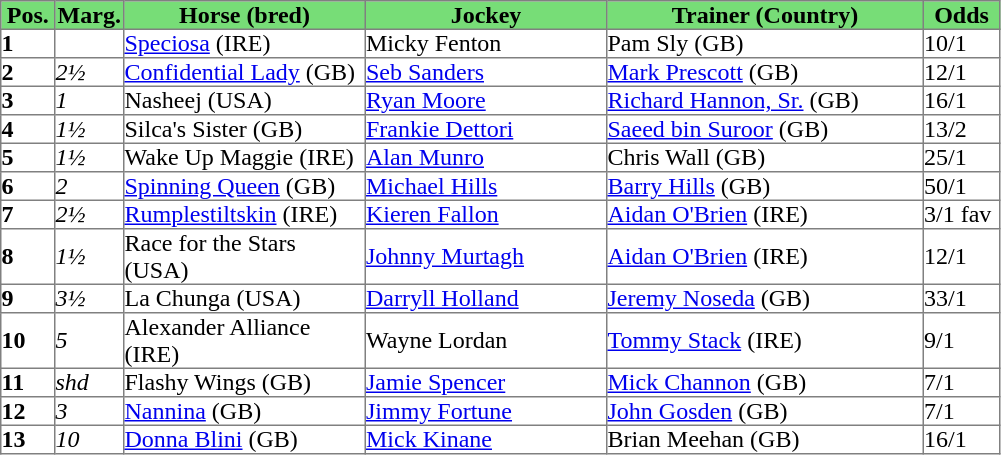<table class = "sortable" | border="1" cellpadding="0" style="border-collapse: collapse;">
<tr style="background:#7d7; text-align:center;">
<th style="width:35px;"><strong>Pos.</strong></th>
<th style="width:45px;"><strong>Marg.</strong></th>
<th style="width:160px;"><strong>Horse (bred)</strong></th>
<th style="width:160px;"><strong>Jockey</strong></th>
<th style="width:210px;"><strong>Trainer (Country)</strong></th>
<th style="width:50px;"><strong>Odds</strong></th>
</tr>
<tr>
<td><strong>1</strong></td>
<td></td>
<td><a href='#'>Speciosa</a> (IRE)</td>
<td>Micky Fenton</td>
<td>Pam Sly (GB)</td>
<td>10/1</td>
</tr>
<tr>
<td><strong>2</strong></td>
<td><em>2½</em></td>
<td><a href='#'>Confidential Lady</a> (GB)</td>
<td><a href='#'>Seb Sanders</a></td>
<td><a href='#'>Mark Prescott</a> (GB)</td>
<td>12/1</td>
</tr>
<tr>
<td><strong>3</strong></td>
<td><em>1</em></td>
<td>Nasheej (USA)</td>
<td><a href='#'>Ryan Moore</a></td>
<td><a href='#'>Richard Hannon, Sr.</a> (GB)</td>
<td>16/1</td>
</tr>
<tr>
<td><strong>4</strong></td>
<td><em>1½</em></td>
<td>Silca's Sister (GB)</td>
<td><a href='#'>Frankie Dettori</a></td>
<td><a href='#'>Saeed bin Suroor</a> (GB)</td>
<td>13/2</td>
</tr>
<tr>
<td><strong>5</strong></td>
<td><em>1½</em></td>
<td>Wake Up Maggie (IRE)</td>
<td><a href='#'>Alan Munro</a></td>
<td>Chris Wall (GB)</td>
<td>25/1</td>
</tr>
<tr>
<td><strong>6</strong></td>
<td><em>2</em></td>
<td><a href='#'>Spinning Queen</a> (GB)</td>
<td><a href='#'>Michael Hills</a></td>
<td><a href='#'>Barry Hills</a> (GB)</td>
<td>50/1</td>
</tr>
<tr>
<td><strong>7</strong></td>
<td><em>2½</em></td>
<td><a href='#'>Rumplestiltskin</a> (IRE)</td>
<td><a href='#'>Kieren Fallon</a></td>
<td><a href='#'>Aidan O'Brien</a> (IRE)</td>
<td>3/1 fav</td>
</tr>
<tr>
<td><strong>8</strong></td>
<td><em>1½</em></td>
<td>Race for the Stars (USA)</td>
<td><a href='#'>Johnny Murtagh</a></td>
<td><a href='#'>Aidan O'Brien</a> (IRE)</td>
<td>12/1</td>
</tr>
<tr>
<td><strong>9</strong></td>
<td><em>3½</em></td>
<td>La Chunga (USA)</td>
<td><a href='#'>Darryll Holland</a></td>
<td><a href='#'>Jeremy Noseda</a> (GB)</td>
<td>33/1</td>
</tr>
<tr>
<td><strong>10</strong></td>
<td><em>5</em></td>
<td>Alexander Alliance (IRE)</td>
<td>Wayne Lordan</td>
<td><a href='#'>Tommy Stack</a> (IRE)</td>
<td>9/1</td>
</tr>
<tr>
<td><strong>11</strong></td>
<td><em>shd</em></td>
<td>Flashy Wings (GB)</td>
<td><a href='#'>Jamie Spencer</a></td>
<td><a href='#'>Mick Channon</a> (GB)</td>
<td>7/1</td>
</tr>
<tr>
<td><strong>12</strong></td>
<td><em>3</em></td>
<td><a href='#'>Nannina</a> (GB)</td>
<td><a href='#'>Jimmy Fortune</a></td>
<td><a href='#'>John Gosden</a> (GB)</td>
<td>7/1</td>
</tr>
<tr>
<td><strong>13</strong></td>
<td><em>10</em></td>
<td><a href='#'>Donna Blini</a> (GB)</td>
<td><a href='#'>Mick Kinane</a></td>
<td>Brian Meehan (GB)</td>
<td>16/1</td>
</tr>
</table>
